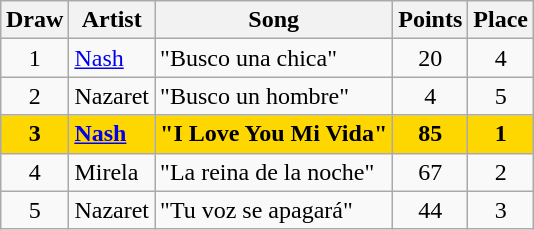<table class="sortable wikitable" style="margin: 1em auto 1em auto; text-align:center">
<tr>
<th>Draw</th>
<th>Artist</th>
<th>Song</th>
<th>Points</th>
<th>Place</th>
</tr>
<tr>
<td>1</td>
<td align="left"><a href='#'>Nash</a></td>
<td align="left">"Busco una chica"</td>
<td>20</td>
<td>4</td>
</tr>
<tr>
<td>2</td>
<td align="left">Nazaret</td>
<td align="left">"Busco un hombre"</td>
<td>4</td>
<td>5</td>
</tr>
<tr style="font-weight:bold; background:gold;">
<td>3</td>
<td align="left"><a href='#'>Nash</a></td>
<td align="left">"I Love You Mi Vida"</td>
<td>85</td>
<td>1</td>
</tr>
<tr>
<td>4</td>
<td align="left">Mirela</td>
<td align="left">"La reina de la noche"</td>
<td>67</td>
<td>2</td>
</tr>
<tr>
<td>5</td>
<td align="left">Nazaret</td>
<td align="left">"Tu voz se apagará"</td>
<td>44</td>
<td>3</td>
</tr>
</table>
